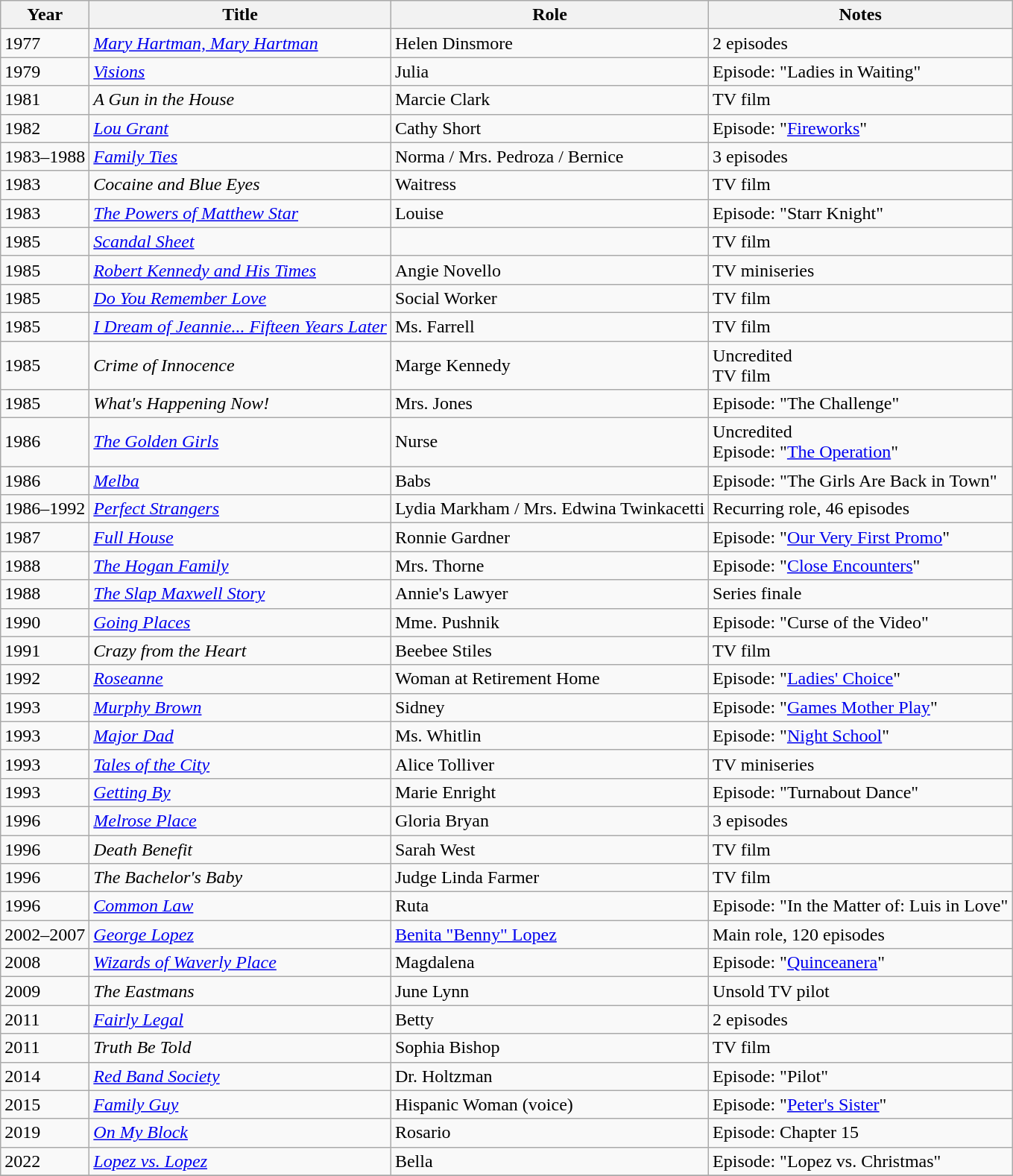<table class="wikitable sortable">
<tr>
<th>Year</th>
<th>Title</th>
<th>Role</th>
<th class="unsortable">Notes</th>
</tr>
<tr>
<td>1977</td>
<td><em><a href='#'>Mary Hartman, Mary Hartman</a></em></td>
<td>Helen Dinsmore</td>
<td>2 episodes</td>
</tr>
<tr>
<td>1979</td>
<td><em><a href='#'>Visions</a></em></td>
<td>Julia</td>
<td>Episode: "Ladies in Waiting"</td>
</tr>
<tr>
<td>1981</td>
<td><em>A Gun in the House</em></td>
<td>Marcie Clark</td>
<td>TV film</td>
</tr>
<tr>
<td>1982</td>
<td><em><a href='#'>Lou Grant</a></em></td>
<td>Cathy Short</td>
<td>Episode: "<a href='#'>Fireworks</a>"</td>
</tr>
<tr>
<td>1983–1988</td>
<td><em><a href='#'>Family Ties</a></em></td>
<td>Norma / Mrs. Pedroza / Bernice</td>
<td>3 episodes</td>
</tr>
<tr>
<td>1983</td>
<td><em>Cocaine and Blue Eyes</em></td>
<td>Waitress</td>
<td>TV film</td>
</tr>
<tr>
<td>1983</td>
<td><em><a href='#'>The Powers of Matthew Star</a></em></td>
<td>Louise</td>
<td>Episode: "Starr Knight"</td>
</tr>
<tr>
<td>1985</td>
<td><em><a href='#'>Scandal Sheet</a></em></td>
<td></td>
<td>TV film</td>
</tr>
<tr>
<td>1985</td>
<td><em><a href='#'>Robert Kennedy and His Times</a></em></td>
<td>Angie Novello</td>
<td>TV miniseries</td>
</tr>
<tr>
<td>1985</td>
<td><em><a href='#'>Do You Remember Love</a></em></td>
<td>Social Worker</td>
<td>TV film</td>
</tr>
<tr>
<td>1985</td>
<td><em><a href='#'>I Dream of Jeannie... Fifteen Years Later</a></em></td>
<td>Ms. Farrell</td>
<td>TV film</td>
</tr>
<tr>
<td>1985</td>
<td><em>Crime of Innocence</em></td>
<td>Marge Kennedy</td>
<td>Uncredited<br>TV film</td>
</tr>
<tr>
<td>1985</td>
<td><em>What's Happening Now!</em></td>
<td>Mrs. Jones</td>
<td>Episode: "The Challenge"</td>
</tr>
<tr>
<td>1986</td>
<td><em><a href='#'>The Golden Girls</a></em></td>
<td>Nurse</td>
<td>Uncredited<br>Episode: "<a href='#'>The Operation</a>"</td>
</tr>
<tr>
<td>1986</td>
<td><em><a href='#'>Melba</a></em></td>
<td>Babs</td>
<td>Episode: "The Girls Are Back in Town"</td>
</tr>
<tr>
<td>1986–1992</td>
<td><em><a href='#'>Perfect Strangers</a></em></td>
<td>Lydia Markham / Mrs. Edwina Twinkacetti</td>
<td>Recurring role, 46 episodes</td>
</tr>
<tr>
<td>1987</td>
<td><em><a href='#'>Full House</a></em></td>
<td>Ronnie Gardner</td>
<td>Episode: "<a href='#'>Our Very First Promo</a>"</td>
</tr>
<tr>
<td>1988</td>
<td><em><a href='#'>The Hogan Family</a></em></td>
<td>Mrs. Thorne</td>
<td>Episode: "<a href='#'>Close Encounters</a>"</td>
</tr>
<tr>
<td>1988</td>
<td><em><a href='#'>The Slap Maxwell Story</a></em></td>
<td>Annie's Lawyer</td>
<td>Series finale</td>
</tr>
<tr>
<td>1990</td>
<td><em><a href='#'>Going Places</a></em></td>
<td>Mme. Pushnik</td>
<td>Episode: "Curse of the Video"</td>
</tr>
<tr>
<td>1991</td>
<td><em>Crazy from the Heart</em></td>
<td>Beebee Stiles</td>
<td>TV film</td>
</tr>
<tr>
<td>1992</td>
<td><em><a href='#'>Roseanne</a></em></td>
<td>Woman at Retirement Home</td>
<td>Episode: "<a href='#'>Ladies' Choice</a>"</td>
</tr>
<tr>
<td>1993</td>
<td><em><a href='#'>Murphy Brown</a></em></td>
<td>Sidney</td>
<td>Episode: "<a href='#'>Games Mother Play</a>"</td>
</tr>
<tr>
<td>1993</td>
<td><em><a href='#'>Major Dad</a></em></td>
<td>Ms. Whitlin</td>
<td>Episode: "<a href='#'>Night School</a>"</td>
</tr>
<tr>
<td>1993</td>
<td><em><a href='#'>Tales of the City</a></em></td>
<td>Alice Tolliver</td>
<td>TV miniseries</td>
</tr>
<tr>
<td>1993</td>
<td><em><a href='#'>Getting By</a></em></td>
<td>Marie Enright</td>
<td>Episode: "Turnabout Dance"</td>
</tr>
<tr>
<td>1996</td>
<td><em><a href='#'>Melrose Place</a></em></td>
<td>Gloria Bryan</td>
<td>3 episodes</td>
</tr>
<tr>
<td>1996</td>
<td><em>Death Benefit</em></td>
<td>Sarah West</td>
<td>TV film</td>
</tr>
<tr>
<td>1996</td>
<td><em>The Bachelor's Baby</em></td>
<td>Judge Linda Farmer</td>
<td>TV film</td>
</tr>
<tr>
<td>1996</td>
<td><em><a href='#'>Common Law</a></em></td>
<td>Ruta</td>
<td>Episode: "In the Matter of: Luis in Love"</td>
</tr>
<tr>
<td>2002–2007</td>
<td><em><a href='#'>George Lopez</a></em></td>
<td><a href='#'>Benita "Benny" Lopez</a></td>
<td>Main role, 120 episodes</td>
</tr>
<tr>
<td>2008</td>
<td><em><a href='#'>Wizards of Waverly Place</a></em></td>
<td>Magdalena</td>
<td>Episode: "<a href='#'>Quinceanera</a>"</td>
</tr>
<tr>
<td>2009</td>
<td><em>The Eastmans</em></td>
<td>June Lynn</td>
<td>Unsold TV pilot</td>
</tr>
<tr>
<td>2011</td>
<td><em><a href='#'>Fairly Legal</a></em></td>
<td>Betty</td>
<td>2 episodes</td>
</tr>
<tr>
<td>2011</td>
<td><em>Truth Be Told</em></td>
<td>Sophia Bishop</td>
<td>TV film</td>
</tr>
<tr>
<td>2014</td>
<td><em><a href='#'>Red Band Society</a></em></td>
<td>Dr. Holtzman</td>
<td>Episode: "Pilot"</td>
</tr>
<tr>
<td>2015</td>
<td><em><a href='#'>Family Guy</a></em></td>
<td>Hispanic Woman (voice)</td>
<td>Episode: "<a href='#'>Peter's Sister</a>"</td>
</tr>
<tr>
<td>2019</td>
<td><em><a href='#'>On My Block</a></em></td>
<td>Rosario</td>
<td>Episode: Chapter 15</td>
</tr>
<tr>
<td>2022</td>
<td><em><a href='#'>Lopez vs. Lopez</a></em></td>
<td>Bella</td>
<td>Episode: "Lopez vs. Christmas"</td>
</tr>
<tr>
</tr>
</table>
